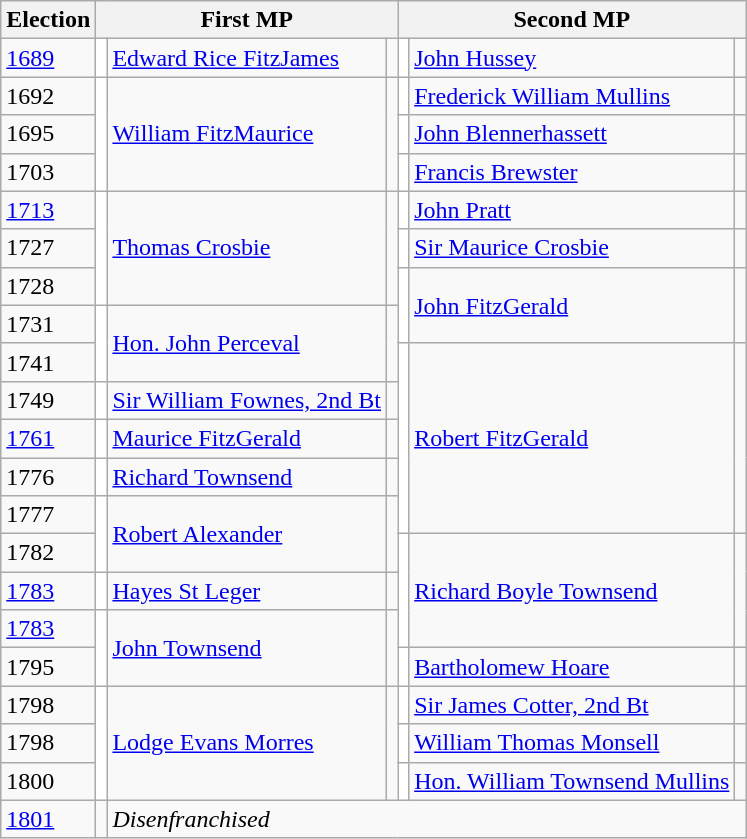<table class="wikitable">
<tr>
<th>Election</th>
<th colspan=3>First MP</th>
<th colspan=3>Second MP</th>
</tr>
<tr>
<td><a href='#'>1689</a></td>
<td style="background-color: white"></td>
<td><a href='#'>Edward Rice FitzJames</a></td>
<td></td>
<td style="background-color: white"></td>
<td><a href='#'>John Hussey</a></td>
<td></td>
</tr>
<tr>
<td>1692</td>
<td rowspan="3" style="background-color: white"></td>
<td rowspan="3"><a href='#'>William FitzMaurice</a></td>
<td rowspan="3"></td>
<td style="background-color: white"></td>
<td><a href='#'>Frederick William Mullins</a></td>
<td></td>
</tr>
<tr>
<td>1695</td>
<td style="background-color: white"></td>
<td><a href='#'>John Blennerhassett</a></td>
<td></td>
</tr>
<tr>
<td>1703</td>
<td style="background-color: white"></td>
<td><a href='#'>Francis Brewster</a></td>
<td></td>
</tr>
<tr>
<td><a href='#'>1713</a></td>
<td rowspan="3" style="background-color: white"></td>
<td rowspan="3"><a href='#'>Thomas Crosbie</a></td>
<td rowspan="3"></td>
<td style="background-color: white"></td>
<td><a href='#'>John Pratt</a></td>
<td></td>
</tr>
<tr>
<td>1727</td>
<td style="background-color: white"></td>
<td><a href='#'>Sir Maurice Crosbie</a></td>
<td></td>
</tr>
<tr>
<td>1728</td>
<td rowspan="2" style="background-color: white"></td>
<td rowspan="2"><a href='#'>John FitzGerald</a></td>
<td rowspan="2"></td>
</tr>
<tr>
<td>1731</td>
<td rowspan="2" style="background-color: white"></td>
<td rowspan="2"><a href='#'>Hon. John Perceval</a></td>
<td rowspan="2"></td>
</tr>
<tr>
<td>1741</td>
<td rowspan="5" style="background-color: white"></td>
<td rowspan="5"><a href='#'>Robert FitzGerald</a></td>
<td rowspan="5"></td>
</tr>
<tr>
<td>1749</td>
<td style="background-color: white"></td>
<td><a href='#'>Sir William Fownes, 2nd Bt</a></td>
<td></td>
</tr>
<tr>
<td><a href='#'>1761</a></td>
<td style="background-color: white"></td>
<td><a href='#'>Maurice FitzGerald</a></td>
<td></td>
</tr>
<tr>
<td>1776</td>
<td style="background-color: white"></td>
<td><a href='#'>Richard Townsend</a></td>
<td></td>
</tr>
<tr>
<td>1777</td>
<td rowspan="2" style="background-color: white"></td>
<td rowspan="2"><a href='#'>Robert Alexander</a></td>
<td rowspan="2"></td>
</tr>
<tr>
<td>1782</td>
<td rowspan="3" style="background-color: white"></td>
<td rowspan="3"><a href='#'>Richard Boyle Townsend</a></td>
<td rowspan="3"></td>
</tr>
<tr>
<td><a href='#'>1783</a></td>
<td style="background-color: white"></td>
<td><a href='#'>Hayes St Leger</a></td>
<td></td>
</tr>
<tr>
<td><a href='#'>1783</a></td>
<td rowspan="2" style="background-color: white"></td>
<td rowspan="2"><a href='#'>John Townsend</a></td>
<td rowspan="2"></td>
</tr>
<tr>
<td>1795</td>
<td style="background-color: white"></td>
<td><a href='#'>Bartholomew Hoare</a></td>
<td></td>
</tr>
<tr>
<td>1798</td>
<td rowspan="3" style="background-color: white"></td>
<td rowspan="3"><a href='#'>Lodge Evans Morres</a></td>
<td rowspan="3"></td>
<td style="background-color: white"></td>
<td><a href='#'>Sir James Cotter, 2nd Bt</a></td>
<td></td>
</tr>
<tr>
<td>1798</td>
<td style="background-color: white"></td>
<td><a href='#'>William Thomas Monsell</a></td>
<td></td>
</tr>
<tr>
<td>1800</td>
<td style="background-color: white"></td>
<td><a href='#'>Hon. William Townsend Mullins</a></td>
<td></td>
</tr>
<tr>
<td><a href='#'>1801</a></td>
<td></td>
<td colspan="5"><em>Disenfranchised</em></td>
</tr>
</table>
